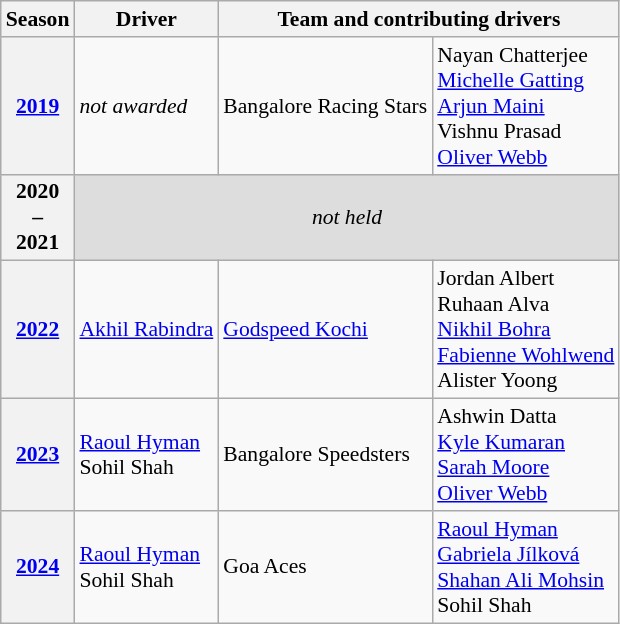<table class="wikitable" style="font-size:90%; text-align:left;">
<tr>
<th scope=col>Season</th>
<th scope=col>Driver</th>
<th scope=col colspan=2>Team and contributing drivers</th>
</tr>
<tr>
<th><a href='#'>2019</a></th>
<td><em>not awarded</em></td>
<td>Bangalore Racing Stars</td>
<td> Nayan Chatterjee<br> <a href='#'>Michelle Gatting</a><br> <a href='#'>Arjun Maini</a><br> Vishnu Prasad<br> <a href='#'>Oliver Webb</a></td>
</tr>
<tr style="background: #dddddd">
<th>2020<br>–<br>2021</th>
<td align="center" colspan="3"><em>not held</em></td>
</tr>
<tr>
<th><a href='#'>2022</a></th>
<td> <a href='#'>Akhil Rabindra</a><br></td>
<td><a href='#'>Godspeed Kochi</a></td>
<td> Jordan Albert<br> Ruhaan Alva<br> <a href='#'>Nikhil Bohra</a><br> <a href='#'>Fabienne Wohlwend</a><br> Alister Yoong</td>
</tr>
<tr>
<th><a href='#'>2023</a></th>
<td> <a href='#'>Raoul Hyman</a><br> Sohil Shah<br></td>
<td>Bangalore Speedsters</td>
<td> Ashwin Datta<br> <a href='#'>Kyle Kumaran</a><br> <a href='#'>Sarah Moore</a> <br> <a href='#'>Oliver Webb</a></td>
</tr>
<tr>
<th><a href='#'>2024</a></th>
<td> <a href='#'>Raoul Hyman</a><br> Sohil Shah<br></td>
<td>Goa Aces</td>
<td> <a href='#'>Raoul Hyman</a><br> <a href='#'>Gabriela Jílková</a><br> <a href='#'>Shahan Ali Mohsin</a><br> Sohil Shah</td>
</tr>
</table>
